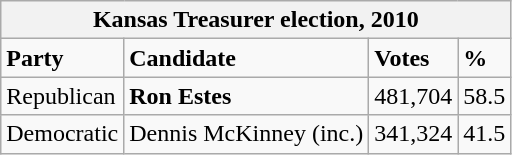<table class="wikitable">
<tr>
<th colspan="4">Kansas Treasurer election, 2010</th>
</tr>
<tr>
<td><strong>Party</strong></td>
<td><strong>Candidate</strong></td>
<td><strong>Votes</strong></td>
<td><strong>%</strong></td>
</tr>
<tr>
<td>Republican</td>
<td><strong>Ron Estes</strong></td>
<td>481,704</td>
<td>58.5</td>
</tr>
<tr>
<td>Democratic</td>
<td>Dennis McKinney (inc.)</td>
<td>341,324</td>
<td>41.5</td>
</tr>
</table>
